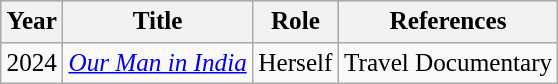<table class="wikitable" style="font-size:105%">
<tr bgcolor="#AAAAACCCCDDDDD" align="center">
<th scope="col">Year</th>
<th scope="col">Title</th>
<th scope="col">Role</th>
<th scope="col">References</th>
</tr>
<tr>
<td>2024</td>
<td><em><a href='#'>Our Man in India</a></em></td>
<td>Herself</td>
<td>Travel Documentary</td>
</tr>
</table>
